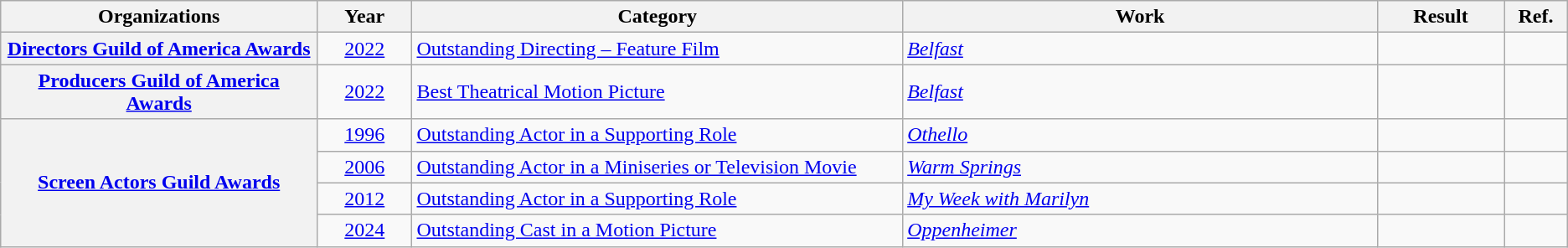<table class="wikitable sortable plainrowheaders">
<tr>
<th scope="col" style="width:20%;">Organizations</th>
<th scope="col" style="width:6%;">Year</th>
<th scope="col" style="width:31%;">Category</th>
<th scope="col" style="width:30%;">Work</th>
<th scope="col" style="width:8%;">Result</th>
<th scope="col" style="width:4%;" class="unsortable">Ref.</th>
</tr>
<tr>
<th rowspan="1" scope="row"><a href='#'>Directors Guild of America Awards</a></th>
<td style="text-align:center;"><a href='#'>2022</a></td>
<td><a href='#'>Outstanding Directing – Feature Film</a></td>
<td><em><a href='#'>Belfast</a></em></td>
<td></td>
<td style="text-align:center;"></td>
</tr>
<tr>
<th rowspan="1" scope="row"><a href='#'>Producers Guild of America Awards</a></th>
<td style="text-align:center;"><a href='#'>2022</a></td>
<td><a href='#'>Best Theatrical Motion Picture</a></td>
<td><em><a href='#'>Belfast</a></em></td>
<td></td>
<td style="text-align:center;"></td>
</tr>
<tr>
<th rowspan="4" scope="row"><a href='#'>Screen Actors Guild Awards</a></th>
<td style="text-align:center;"><a href='#'>1996</a></td>
<td><a href='#'>Outstanding Actor in a Supporting Role</a></td>
<td><em><a href='#'>Othello</a></em></td>
<td></td>
<td style="text-align:center;"></td>
</tr>
<tr>
<td style="text-align:center;"><a href='#'>2006</a></td>
<td><a href='#'>Outstanding Actor in a Miniseries or Television Movie</a></td>
<td><em><a href='#'>Warm Springs</a></em></td>
<td></td>
<td style="text-align:center;"></td>
</tr>
<tr>
<td style="text-align:center;"><a href='#'>2012</a></td>
<td><a href='#'>Outstanding Actor in a Supporting Role</a></td>
<td><em><a href='#'>My Week with Marilyn</a></em></td>
<td></td>
<td style="text-align:center;"></td>
</tr>
<tr>
<td style="text-align:center;"><a href='#'>2024</a></td>
<td><a href='#'>Outstanding Cast in a Motion Picture</a></td>
<td><em><a href='#'>Oppenheimer</a></em></td>
<td></td>
<td style="text-align:center;"></td>
</tr>
</table>
